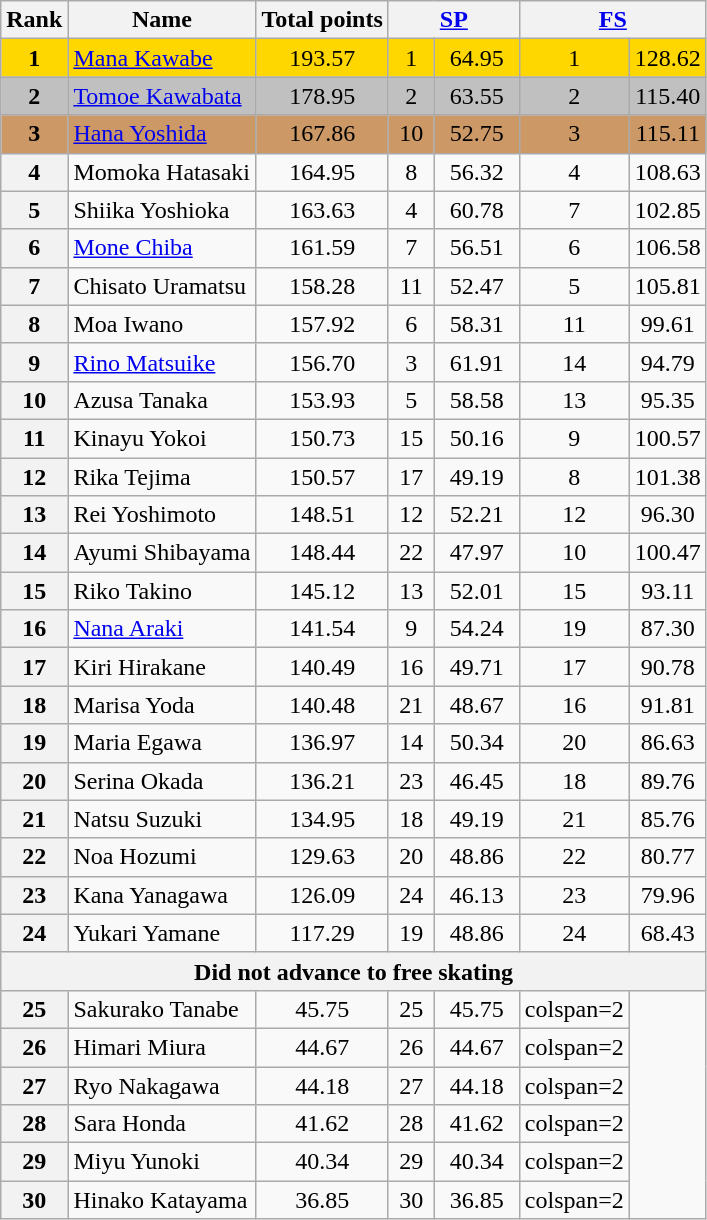<table class="wikitable sortable">
<tr>
<th>Rank</th>
<th>Name</th>
<th>Total points</th>
<th colspan="2" width="80px"><a href='#'>SP</a></th>
<th colspan="2" width="80px"><a href='#'>FS</a></th>
</tr>
<tr bgcolor="gold">
<td align="center"><strong>1</strong></td>
<td><a href='#'>Mana Kawabe</a></td>
<td align="center">193.57</td>
<td align="center">1</td>
<td align="center">64.95</td>
<td align="center">1</td>
<td align="center">128.62</td>
</tr>
<tr bgcolor="silver">
<td align="center"><strong>2</strong></td>
<td><a href='#'>Tomoe Kawabata</a></td>
<td align="center">178.95</td>
<td align="center">2</td>
<td align="center">63.55</td>
<td align="center">2</td>
<td align="center">115.40</td>
</tr>
<tr bgcolor="cc9966">
<td align="center"><strong>3</strong></td>
<td><a href='#'>Hana Yoshida</a></td>
<td align="center">167.86</td>
<td align="center">10</td>
<td align="center">52.75</td>
<td align="center">3</td>
<td align="center">115.11</td>
</tr>
<tr>
<th>4</th>
<td>Momoka Hatasaki</td>
<td align="center">164.95</td>
<td align="center">8</td>
<td align="center">56.32</td>
<td align="center">4</td>
<td align="center">108.63</td>
</tr>
<tr>
<th>5</th>
<td>Shiika Yoshioka</td>
<td align="center">163.63</td>
<td align="center">4</td>
<td align="center">60.78</td>
<td align="center">7</td>
<td align="center">102.85</td>
</tr>
<tr>
<th>6</th>
<td><a href='#'>Mone Chiba</a></td>
<td align="center">161.59</td>
<td align="center">7</td>
<td align="center">56.51</td>
<td align="center">6</td>
<td align="center">106.58</td>
</tr>
<tr>
<th>7</th>
<td>Chisato Uramatsu</td>
<td align="center">158.28</td>
<td align="center">11</td>
<td align="center">52.47</td>
<td align="center">5</td>
<td align="center">105.81</td>
</tr>
<tr>
<th>8</th>
<td>Moa Iwano</td>
<td align="center">157.92</td>
<td align="center">6</td>
<td align="center">58.31</td>
<td align="center">11</td>
<td align="center">99.61</td>
</tr>
<tr>
<th>9</th>
<td><a href='#'>Rino Matsuike</a></td>
<td align="center">156.70</td>
<td align="center">3</td>
<td align="center">61.91</td>
<td align="center">14</td>
<td align="center">94.79</td>
</tr>
<tr>
<th>10</th>
<td>Azusa Tanaka</td>
<td align="center">153.93</td>
<td align="center">5</td>
<td align="center">58.58</td>
<td align="center">13</td>
<td align="center">95.35</td>
</tr>
<tr>
<th>11</th>
<td>Kinayu Yokoi</td>
<td align="center">150.73</td>
<td align="center">15</td>
<td align="center">50.16</td>
<td align="center">9</td>
<td align="center">100.57</td>
</tr>
<tr>
<th>12</th>
<td>Rika Tejima</td>
<td align="center">150.57</td>
<td align="center">17</td>
<td align="center">49.19</td>
<td align="center">8</td>
<td align="center">101.38</td>
</tr>
<tr>
<th>13</th>
<td>Rei Yoshimoto</td>
<td align="center">148.51</td>
<td align="center">12</td>
<td align="center">52.21</td>
<td align="center">12</td>
<td align="center">96.30</td>
</tr>
<tr>
<th>14</th>
<td>Ayumi Shibayama</td>
<td align="center">148.44</td>
<td align="center">22</td>
<td align="center">47.97</td>
<td align="center">10</td>
<td align="center">100.47</td>
</tr>
<tr>
<th>15</th>
<td>Riko Takino</td>
<td align="center">145.12</td>
<td align="center">13</td>
<td align="center">52.01</td>
<td align="center">15</td>
<td align="center">93.11</td>
</tr>
<tr>
<th>16</th>
<td><a href='#'>Nana Araki</a></td>
<td align="center">141.54</td>
<td align="center">9</td>
<td align="center">54.24</td>
<td align="center">19</td>
<td align="center">87.30</td>
</tr>
<tr>
<th>17</th>
<td>Kiri Hirakane</td>
<td align="center">140.49</td>
<td align="center">16</td>
<td align="center">49.71</td>
<td align="center">17</td>
<td align="center">90.78</td>
</tr>
<tr>
<th>18</th>
<td>Marisa Yoda</td>
<td align="center">140.48</td>
<td align="center">21</td>
<td align="center">48.67</td>
<td align="center">16</td>
<td align="center">91.81</td>
</tr>
<tr>
<th>19</th>
<td>Maria Egawa</td>
<td align=center>136.97</td>
<td align=center>14</td>
<td align=center>50.34</td>
<td align=center>20</td>
<td align=center>86.63</td>
</tr>
<tr>
<th>20</th>
<td>Serina Okada</td>
<td align="center">136.21</td>
<td align="center">23</td>
<td align="center">46.45</td>
<td align="center">18</td>
<td align="center">89.76</td>
</tr>
<tr>
<th>21</th>
<td>Natsu Suzuki</td>
<td align="center">134.95</td>
<td align="center">18</td>
<td align="center">49.19</td>
<td align="center">21</td>
<td align="center">85.76</td>
</tr>
<tr>
<th>22</th>
<td>Noa Hozumi</td>
<td align="center">129.63</td>
<td align="center">20</td>
<td align="center">48.86</td>
<td align="center">22</td>
<td align="center">80.77</td>
</tr>
<tr>
<th>23</th>
<td>Kana Yanagawa</td>
<td align="center">126.09</td>
<td align="center">24</td>
<td align="center">46.13</td>
<td align="center">23</td>
<td align="center">79.96</td>
</tr>
<tr>
<th>24</th>
<td>Yukari Yamane</td>
<td align="center">117.29</td>
<td align="center">19</td>
<td align="center">48.86</td>
<td align="center">24</td>
<td align="center">68.43</td>
</tr>
<tr>
<th colspan=7>Did not advance to free skating</th>
</tr>
<tr>
<th>25</th>
<td>Sakurako Tanabe</td>
<td align=center>45.75</td>
<td align=center>25</td>
<td align=center>45.75</td>
<td>colspan=2 </td>
</tr>
<tr>
<th>26</th>
<td>Himari Miura</td>
<td align=center>44.67</td>
<td align=center>26</td>
<td align=center>44.67</td>
<td>colspan=2 </td>
</tr>
<tr>
<th>27</th>
<td>Ryo Nakagawa</td>
<td align=center>44.18</td>
<td align=center>27</td>
<td align=center>44.18</td>
<td>colspan=2 </td>
</tr>
<tr>
<th>28</th>
<td>Sara Honda</td>
<td align=center>41.62</td>
<td align=center>28</td>
<td align=center>41.62</td>
<td>colspan=2 </td>
</tr>
<tr>
<th>29</th>
<td>Miyu Yunoki</td>
<td align=center>40.34</td>
<td align=center>29</td>
<td align=center>40.34</td>
<td>colspan=2 </td>
</tr>
<tr>
<th>30</th>
<td>Hinako Katayama</td>
<td align=center>36.85</td>
<td align=center>30</td>
<td align=center>36.85</td>
<td>colspan=2 </td>
</tr>
</table>
